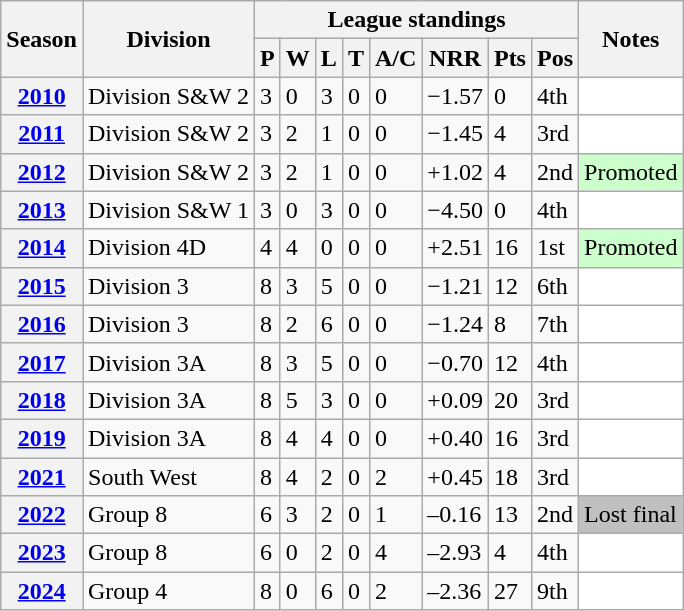<table class="wikitable sortable">
<tr>
<th scope="col" rowspan="2">Season</th>
<th scope="col" rowspan="2">Division</th>
<th scope="col" colspan="8">League standings</th>
<th scope="col" rowspan="2">Notes</th>
</tr>
<tr>
<th scope="col">P</th>
<th scope="col">W</th>
<th scope="col">L</th>
<th scope="col">T</th>
<th scope="col">A/C</th>
<th scope="col">NRR</th>
<th scope="col">Pts</th>
<th scope="col">Pos</th>
</tr>
<tr>
<th scope="row"><a href='#'>2010</a></th>
<td>Division S&W 2</td>
<td>3</td>
<td>0</td>
<td>3</td>
<td>0</td>
<td>0</td>
<td>−1.57</td>
<td>0</td>
<td>4th</td>
<td style="background: white;"></td>
</tr>
<tr>
<th scope="row"><a href='#'>2011</a></th>
<td>Division S&W 2</td>
<td>3</td>
<td>2</td>
<td>1</td>
<td>0</td>
<td>0</td>
<td>−1.45</td>
<td>4</td>
<td>3rd</td>
<td style="background: white;"></td>
</tr>
<tr>
<th scope="row"><a href='#'>2012</a></th>
<td>Division S&W 2</td>
<td>3</td>
<td>2</td>
<td>1</td>
<td>0</td>
<td>0</td>
<td>+1.02</td>
<td>4</td>
<td>2nd</td>
<td style="background: #cfc;">Promoted</td>
</tr>
<tr>
<th scope="row"><a href='#'>2013</a></th>
<td>Division S&W 1</td>
<td>3</td>
<td>0</td>
<td>3</td>
<td>0</td>
<td>0</td>
<td>−4.50</td>
<td>0</td>
<td>4th</td>
<td style="background: white;"></td>
</tr>
<tr>
<th scope="row"><a href='#'>2014</a></th>
<td>Division 4D</td>
<td>4</td>
<td>4</td>
<td>0</td>
<td>0</td>
<td>0</td>
<td>+2.51</td>
<td>16</td>
<td>1st</td>
<td style="background: #cfc;">Promoted</td>
</tr>
<tr>
<th scope="row"><a href='#'>2015</a></th>
<td>Division 3</td>
<td>8</td>
<td>3</td>
<td>5</td>
<td>0</td>
<td>0</td>
<td>−1.21</td>
<td>12</td>
<td>6th</td>
<td style="background: white;"></td>
</tr>
<tr>
<th scope="row"><a href='#'>2016</a></th>
<td>Division 3</td>
<td>8</td>
<td>2</td>
<td>6</td>
<td>0</td>
<td>0</td>
<td>−1.24</td>
<td>8</td>
<td>7th</td>
<td style="background: white;"></td>
</tr>
<tr>
<th scope="row"><a href='#'>2017</a></th>
<td>Division 3A</td>
<td>8</td>
<td>3</td>
<td>5</td>
<td>0</td>
<td>0</td>
<td>−0.70</td>
<td>12</td>
<td>4th</td>
<td style="background: white;"></td>
</tr>
<tr>
<th scope="row"><a href='#'>2018</a></th>
<td>Division 3A</td>
<td>8</td>
<td>5</td>
<td>3</td>
<td>0</td>
<td>0</td>
<td>+0.09</td>
<td>20</td>
<td>3rd</td>
<td style="background: white;"></td>
</tr>
<tr>
<th scope="row"><a href='#'>2019</a></th>
<td>Division 3A</td>
<td>8</td>
<td>4</td>
<td>4</td>
<td>0</td>
<td>0</td>
<td>+0.40</td>
<td>16</td>
<td>3rd</td>
<td style="background: white;"></td>
</tr>
<tr>
<th scope="row"><a href='#'>2021</a></th>
<td>South West</td>
<td>8</td>
<td>4</td>
<td>2</td>
<td>0</td>
<td>2</td>
<td>+0.45</td>
<td>18</td>
<td>3rd</td>
<td style="background: white;"></td>
</tr>
<tr>
<th scope="row"><a href='#'>2022</a></th>
<td>Group 8</td>
<td>6</td>
<td>3</td>
<td>2</td>
<td>0</td>
<td>1</td>
<td>–0.16</td>
<td>13</td>
<td>2nd</td>
<td style="background: silver;">Lost final</td>
</tr>
<tr>
<th scope="row"><a href='#'>2023</a></th>
<td>Group 8</td>
<td>6</td>
<td>0</td>
<td>2</td>
<td>0</td>
<td>4</td>
<td>–2.93</td>
<td>4</td>
<td>4th</td>
<td style="background: white;"></td>
</tr>
<tr>
<th scope="row"><a href='#'>2024</a></th>
<td>Group 4</td>
<td>8</td>
<td>0</td>
<td>6</td>
<td>0</td>
<td>2</td>
<td>–2.36</td>
<td>27</td>
<td>9th</td>
<td style="background: white;"></td>
</tr>
</table>
